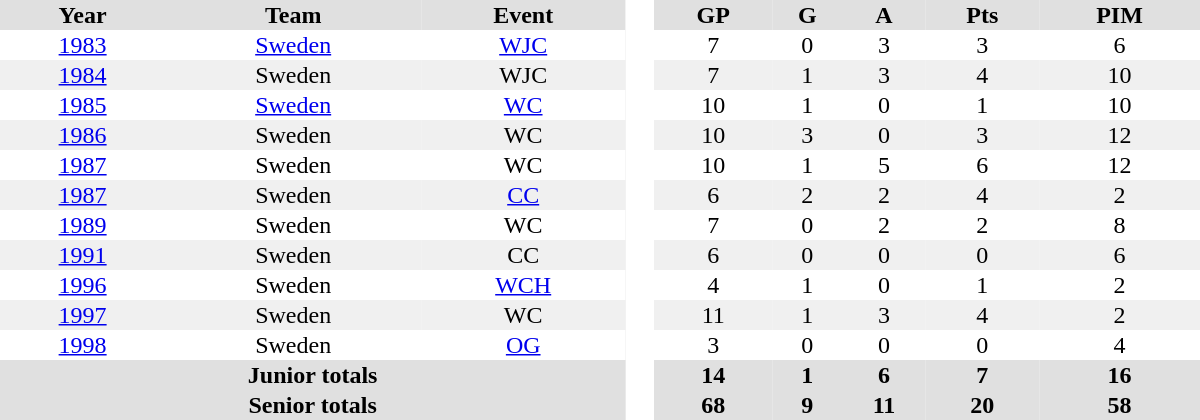<table border="0" cellpadding="1" cellspacing="0" style="text-align:center; width:50em">
<tr ALIGN="center" bgcolor="#e0e0e0">
<th>Year</th>
<th>Team</th>
<th>Event</th>
<th rowspan="99" bgcolor="#ffffff"> </th>
<th>GP</th>
<th>G</th>
<th>A</th>
<th>Pts</th>
<th>PIM</th>
</tr>
<tr>
<td><a href='#'>1983</a></td>
<td><a href='#'>Sweden</a></td>
<td><a href='#'>WJC</a></td>
<td>7</td>
<td>0</td>
<td>3</td>
<td>3</td>
<td>6</td>
</tr>
<tr bgcolor="#f0f0f0">
<td><a href='#'>1984</a></td>
<td>Sweden</td>
<td>WJC</td>
<td>7</td>
<td>1</td>
<td>3</td>
<td>4</td>
<td>10</td>
</tr>
<tr>
<td><a href='#'>1985</a></td>
<td><a href='#'>Sweden</a></td>
<td><a href='#'>WC</a></td>
<td>10</td>
<td>1</td>
<td>0</td>
<td>1</td>
<td>10</td>
</tr>
<tr bgcolor="#f0f0f0">
<td><a href='#'>1986</a></td>
<td>Sweden</td>
<td>WC</td>
<td>10</td>
<td>3</td>
<td>0</td>
<td>3</td>
<td>12</td>
</tr>
<tr>
<td><a href='#'>1987</a></td>
<td>Sweden</td>
<td>WC</td>
<td>10</td>
<td>1</td>
<td>5</td>
<td>6</td>
<td>12</td>
</tr>
<tr bgcolor="#f0f0f0">
<td><a href='#'>1987</a></td>
<td>Sweden</td>
<td><a href='#'>CC</a></td>
<td>6</td>
<td>2</td>
<td>2</td>
<td>4</td>
<td>2</td>
</tr>
<tr>
<td><a href='#'>1989</a></td>
<td>Sweden</td>
<td>WC</td>
<td>7</td>
<td>0</td>
<td>2</td>
<td>2</td>
<td>8</td>
</tr>
<tr bgcolor="#f0f0f0">
<td><a href='#'>1991</a></td>
<td>Sweden</td>
<td>CC</td>
<td>6</td>
<td>0</td>
<td>0</td>
<td>0</td>
<td>6</td>
</tr>
<tr>
<td><a href='#'>1996</a></td>
<td>Sweden</td>
<td><a href='#'>WCH</a></td>
<td>4</td>
<td>1</td>
<td>0</td>
<td>1</td>
<td>2</td>
</tr>
<tr bgcolor="#f0f0f0">
<td><a href='#'>1997</a></td>
<td>Sweden</td>
<td>WC</td>
<td>11</td>
<td>1</td>
<td>3</td>
<td>4</td>
<td>2</td>
</tr>
<tr>
<td><a href='#'>1998</a></td>
<td>Sweden</td>
<td><a href='#'>OG</a></td>
<td>3</td>
<td>0</td>
<td>0</td>
<td>0</td>
<td>4</td>
</tr>
<tr bgcolor="#e0e0e0">
<th colspan="3">Junior totals</th>
<th>14</th>
<th>1</th>
<th>6</th>
<th>7</th>
<th>16</th>
</tr>
<tr bgcolor="#e0e0e0">
<th colspan="3">Senior totals</th>
<th>68</th>
<th>9</th>
<th>11</th>
<th>20</th>
<th>58</th>
</tr>
</table>
